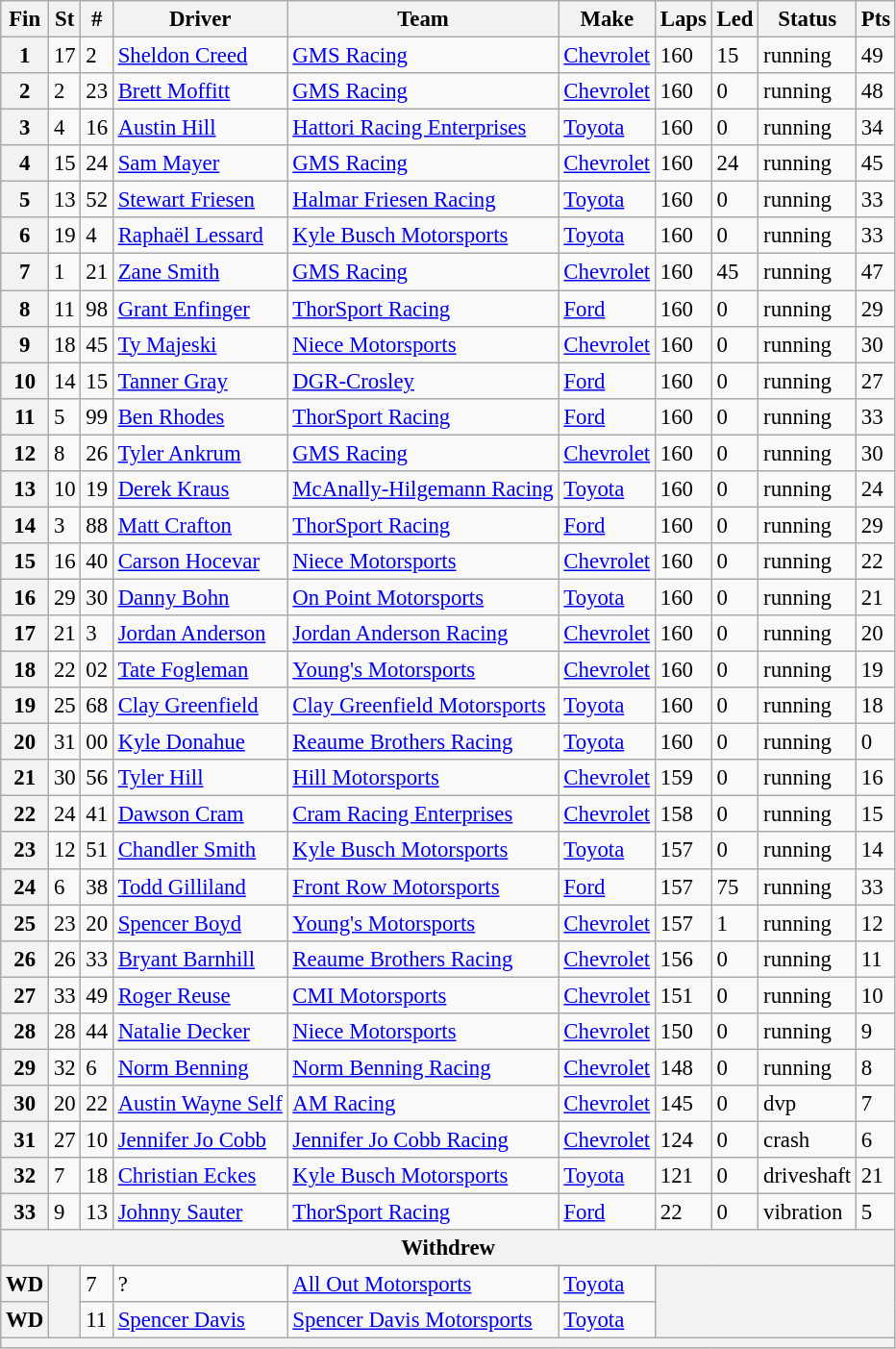<table class="wikitable" style="font-size:95%">
<tr>
<th>Fin</th>
<th>St</th>
<th>#</th>
<th>Driver</th>
<th>Team</th>
<th>Make</th>
<th>Laps</th>
<th>Led</th>
<th>Status</th>
<th>Pts</th>
</tr>
<tr>
<th>1</th>
<td>17</td>
<td>2</td>
<td><a href='#'>Sheldon Creed</a></td>
<td><a href='#'>GMS Racing</a></td>
<td><a href='#'>Chevrolet</a></td>
<td>160</td>
<td>15</td>
<td>running</td>
<td>49</td>
</tr>
<tr>
<th>2</th>
<td>2</td>
<td>23</td>
<td><a href='#'>Brett Moffitt</a></td>
<td><a href='#'>GMS Racing</a></td>
<td><a href='#'>Chevrolet</a></td>
<td>160</td>
<td>0</td>
<td>running</td>
<td>48</td>
</tr>
<tr>
<th>3</th>
<td>4</td>
<td>16</td>
<td><a href='#'>Austin Hill</a></td>
<td><a href='#'>Hattori Racing Enterprises</a></td>
<td><a href='#'>Toyota</a></td>
<td>160</td>
<td>0</td>
<td>running</td>
<td>34</td>
</tr>
<tr>
<th>4</th>
<td>15</td>
<td>24</td>
<td><a href='#'>Sam Mayer</a></td>
<td><a href='#'>GMS Racing</a></td>
<td><a href='#'>Chevrolet</a></td>
<td>160</td>
<td>24</td>
<td>running</td>
<td>45</td>
</tr>
<tr>
<th>5</th>
<td>13</td>
<td>52</td>
<td><a href='#'>Stewart Friesen</a></td>
<td><a href='#'>Halmar Friesen Racing</a></td>
<td><a href='#'>Toyota</a></td>
<td>160</td>
<td>0</td>
<td>running</td>
<td>33</td>
</tr>
<tr>
<th>6</th>
<td>19</td>
<td>4</td>
<td><a href='#'>Raphaël Lessard</a></td>
<td><a href='#'>Kyle Busch Motorsports</a></td>
<td><a href='#'>Toyota</a></td>
<td>160</td>
<td>0</td>
<td>running</td>
<td>33</td>
</tr>
<tr>
<th>7</th>
<td>1</td>
<td>21</td>
<td><a href='#'>Zane Smith</a></td>
<td><a href='#'>GMS Racing</a></td>
<td><a href='#'>Chevrolet</a></td>
<td>160</td>
<td>45</td>
<td>running</td>
<td>47</td>
</tr>
<tr>
<th>8</th>
<td>11</td>
<td>98</td>
<td><a href='#'>Grant Enfinger</a></td>
<td><a href='#'>ThorSport Racing</a></td>
<td><a href='#'>Ford</a></td>
<td>160</td>
<td>0</td>
<td>running</td>
<td>29</td>
</tr>
<tr>
<th>9</th>
<td>18</td>
<td>45</td>
<td><a href='#'>Ty Majeski</a></td>
<td><a href='#'>Niece Motorsports</a></td>
<td><a href='#'>Chevrolet</a></td>
<td>160</td>
<td>0</td>
<td>running</td>
<td>30</td>
</tr>
<tr>
<th>10</th>
<td>14</td>
<td>15</td>
<td><a href='#'>Tanner Gray</a></td>
<td><a href='#'>DGR-Crosley</a></td>
<td><a href='#'>Ford</a></td>
<td>160</td>
<td>0</td>
<td>running</td>
<td>27</td>
</tr>
<tr>
<th>11</th>
<td>5</td>
<td>99</td>
<td><a href='#'>Ben Rhodes</a></td>
<td><a href='#'>ThorSport Racing</a></td>
<td><a href='#'>Ford</a></td>
<td>160</td>
<td>0</td>
<td>running</td>
<td>33</td>
</tr>
<tr>
<th>12</th>
<td>8</td>
<td>26</td>
<td><a href='#'>Tyler Ankrum</a></td>
<td><a href='#'>GMS Racing</a></td>
<td><a href='#'>Chevrolet</a></td>
<td>160</td>
<td>0</td>
<td>running</td>
<td>30</td>
</tr>
<tr>
<th>13</th>
<td>10</td>
<td>19</td>
<td><a href='#'>Derek Kraus</a></td>
<td><a href='#'>McAnally-Hilgemann Racing</a></td>
<td><a href='#'>Toyota</a></td>
<td>160</td>
<td>0</td>
<td>running</td>
<td>24</td>
</tr>
<tr>
<th>14</th>
<td>3</td>
<td>88</td>
<td><a href='#'>Matt Crafton</a></td>
<td><a href='#'>ThorSport Racing</a></td>
<td><a href='#'>Ford</a></td>
<td>160</td>
<td>0</td>
<td>running</td>
<td>29</td>
</tr>
<tr>
<th>15</th>
<td>16</td>
<td>40</td>
<td><a href='#'>Carson Hocevar</a></td>
<td><a href='#'>Niece Motorsports</a></td>
<td><a href='#'>Chevrolet</a></td>
<td>160</td>
<td>0</td>
<td>running</td>
<td>22</td>
</tr>
<tr>
<th>16</th>
<td>29</td>
<td>30</td>
<td><a href='#'>Danny Bohn</a></td>
<td><a href='#'>On Point Motorsports</a></td>
<td><a href='#'>Toyota</a></td>
<td>160</td>
<td>0</td>
<td>running</td>
<td>21</td>
</tr>
<tr>
<th>17</th>
<td>21</td>
<td>3</td>
<td><a href='#'>Jordan Anderson</a></td>
<td><a href='#'>Jordan Anderson Racing</a></td>
<td><a href='#'>Chevrolet</a></td>
<td>160</td>
<td>0</td>
<td>running</td>
<td>20</td>
</tr>
<tr>
<th>18</th>
<td>22</td>
<td>02</td>
<td><a href='#'>Tate Fogleman</a></td>
<td><a href='#'>Young's Motorsports</a></td>
<td><a href='#'>Chevrolet</a></td>
<td>160</td>
<td>0</td>
<td>running</td>
<td>19</td>
</tr>
<tr>
<th>19</th>
<td>25</td>
<td>68</td>
<td><a href='#'>Clay Greenfield</a></td>
<td><a href='#'>Clay Greenfield Motorsports</a></td>
<td><a href='#'>Toyota</a></td>
<td>160</td>
<td>0</td>
<td>running</td>
<td>18</td>
</tr>
<tr>
<th>20</th>
<td>31</td>
<td>00</td>
<td><a href='#'>Kyle Donahue</a></td>
<td><a href='#'>Reaume Brothers Racing</a></td>
<td><a href='#'>Toyota</a></td>
<td>160</td>
<td>0</td>
<td>running</td>
<td>0</td>
</tr>
<tr>
<th>21</th>
<td>30</td>
<td>56</td>
<td><a href='#'>Tyler Hill</a></td>
<td><a href='#'>Hill Motorsports</a></td>
<td><a href='#'>Chevrolet</a></td>
<td>159</td>
<td>0</td>
<td>running</td>
<td>16</td>
</tr>
<tr>
<th>22</th>
<td>24</td>
<td>41</td>
<td><a href='#'>Dawson Cram</a></td>
<td><a href='#'>Cram Racing Enterprises</a></td>
<td><a href='#'>Chevrolet</a></td>
<td>158</td>
<td>0</td>
<td>running</td>
<td>15</td>
</tr>
<tr>
<th>23</th>
<td>12</td>
<td>51</td>
<td><a href='#'>Chandler Smith</a></td>
<td><a href='#'>Kyle Busch Motorsports</a></td>
<td><a href='#'>Toyota</a></td>
<td>157</td>
<td>0</td>
<td>running</td>
<td>14</td>
</tr>
<tr>
<th>24</th>
<td>6</td>
<td>38</td>
<td><a href='#'>Todd Gilliland</a></td>
<td><a href='#'>Front Row Motorsports</a></td>
<td><a href='#'>Ford</a></td>
<td>157</td>
<td>75</td>
<td>running</td>
<td>33</td>
</tr>
<tr>
<th>25</th>
<td>23</td>
<td>20</td>
<td><a href='#'>Spencer Boyd</a></td>
<td><a href='#'>Young's Motorsports</a></td>
<td><a href='#'>Chevrolet</a></td>
<td>157</td>
<td>1</td>
<td>running</td>
<td>12</td>
</tr>
<tr>
<th>26</th>
<td>26</td>
<td>33</td>
<td><a href='#'>Bryant Barnhill</a></td>
<td><a href='#'>Reaume Brothers Racing</a></td>
<td><a href='#'>Chevrolet</a></td>
<td>156</td>
<td>0</td>
<td>running</td>
<td>11</td>
</tr>
<tr>
<th>27</th>
<td>33</td>
<td>49</td>
<td><a href='#'>Roger Reuse</a></td>
<td><a href='#'>CMI Motorsports</a></td>
<td><a href='#'>Chevrolet</a></td>
<td>151</td>
<td>0</td>
<td>running</td>
<td>10</td>
</tr>
<tr>
<th>28</th>
<td>28</td>
<td>44</td>
<td><a href='#'>Natalie Decker</a></td>
<td><a href='#'>Niece Motorsports</a></td>
<td><a href='#'>Chevrolet</a></td>
<td>150</td>
<td>0</td>
<td>running</td>
<td>9</td>
</tr>
<tr>
<th>29</th>
<td>32</td>
<td>6</td>
<td><a href='#'>Norm Benning</a></td>
<td><a href='#'>Norm Benning Racing</a></td>
<td><a href='#'>Chevrolet</a></td>
<td>148</td>
<td>0</td>
<td>running</td>
<td>8</td>
</tr>
<tr>
<th>30</th>
<td>20</td>
<td>22</td>
<td><a href='#'>Austin Wayne Self</a></td>
<td><a href='#'>AM Racing</a></td>
<td><a href='#'>Chevrolet</a></td>
<td>145</td>
<td>0</td>
<td>dvp</td>
<td>7</td>
</tr>
<tr>
<th>31</th>
<td>27</td>
<td>10</td>
<td><a href='#'>Jennifer Jo Cobb</a></td>
<td><a href='#'>Jennifer Jo Cobb Racing</a></td>
<td><a href='#'>Chevrolet</a></td>
<td>124</td>
<td>0</td>
<td>crash</td>
<td>6</td>
</tr>
<tr>
<th>32</th>
<td>7</td>
<td>18</td>
<td><a href='#'>Christian Eckes</a></td>
<td><a href='#'>Kyle Busch Motorsports</a></td>
<td><a href='#'>Toyota</a></td>
<td>121</td>
<td>0</td>
<td>driveshaft</td>
<td>21</td>
</tr>
<tr>
<th>33</th>
<td>9</td>
<td>13</td>
<td><a href='#'>Johnny Sauter</a></td>
<td><a href='#'>ThorSport Racing</a></td>
<td><a href='#'>Ford</a></td>
<td>22</td>
<td>0</td>
<td>vibration</td>
<td>5</td>
</tr>
<tr>
<th colspan="10">Withdrew</th>
</tr>
<tr>
<th>WD</th>
<th rowspan="2"></th>
<td>7</td>
<td>?</td>
<td><a href='#'>All Out Motorsports</a></td>
<td><a href='#'>Toyota</a></td>
<th colspan="4" rowspan="2"></th>
</tr>
<tr>
<th>WD</th>
<td>11</td>
<td><a href='#'>Spencer Davis</a></td>
<td><a href='#'>Spencer Davis Motorsports</a></td>
<td><a href='#'>Toyota</a></td>
</tr>
<tr>
<th colspan="10"></th>
</tr>
</table>
